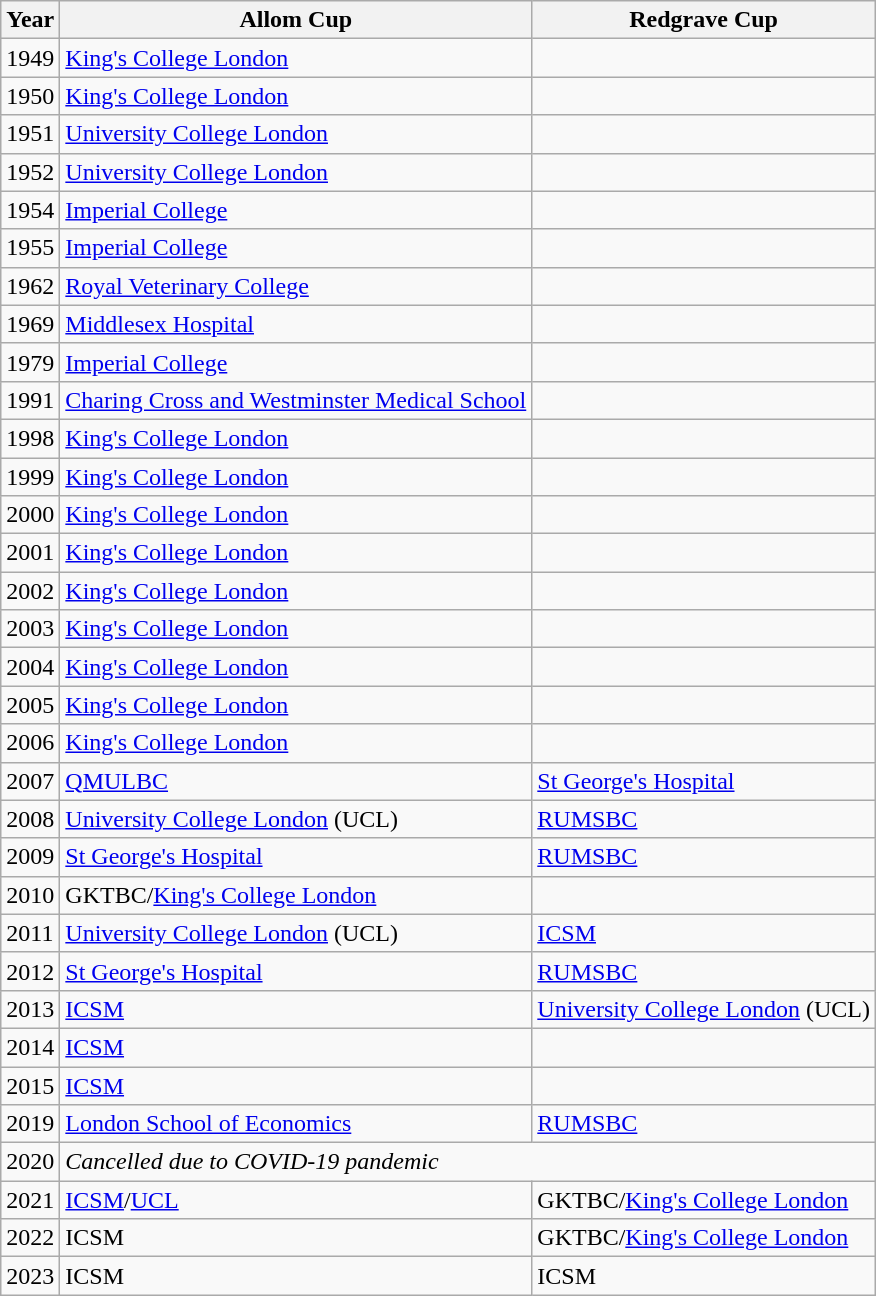<table class="wikitable" border="1">
<tr>
<th>Year</th>
<th>Allom Cup</th>
<th>Redgrave Cup</th>
</tr>
<tr>
<td>1949</td>
<td><a href='#'>King's College London</a></td>
<td></td>
</tr>
<tr>
<td>1950</td>
<td><a href='#'>King's College London</a></td>
<td></td>
</tr>
<tr>
<td>1951</td>
<td><a href='#'>University College London</a></td>
<td></td>
</tr>
<tr>
<td>1952</td>
<td><a href='#'>University College London</a></td>
<td></td>
</tr>
<tr>
<td>1954</td>
<td><a href='#'>Imperial College</a></td>
<td></td>
</tr>
<tr>
<td>1955</td>
<td><a href='#'>Imperial College</a></td>
<td></td>
</tr>
<tr>
<td>1962</td>
<td><a href='#'>Royal Veterinary College</a></td>
<td></td>
</tr>
<tr>
<td>1969</td>
<td><a href='#'>Middlesex Hospital</a></td>
<td></td>
</tr>
<tr>
<td>1979</td>
<td><a href='#'>Imperial College</a></td>
<td></td>
</tr>
<tr>
<td>1991</td>
<td><a href='#'>Charing Cross and Westminster Medical School</a></td>
<td></td>
</tr>
<tr>
<td>1998</td>
<td><a href='#'>King's College London</a></td>
<td></td>
</tr>
<tr>
<td>1999</td>
<td><a href='#'>King's College London</a></td>
<td></td>
</tr>
<tr>
<td>2000</td>
<td><a href='#'>King's College London</a></td>
<td></td>
</tr>
<tr>
<td>2001</td>
<td><a href='#'>King's College London</a></td>
<td></td>
</tr>
<tr>
<td>2002</td>
<td><a href='#'>King's College London</a></td>
<td></td>
</tr>
<tr>
<td>2003</td>
<td><a href='#'>King's College London</a></td>
<td></td>
</tr>
<tr>
<td>2004</td>
<td><a href='#'>King's College London</a></td>
<td></td>
</tr>
<tr>
<td>2005</td>
<td><a href='#'>King's College London</a></td>
<td></td>
</tr>
<tr>
<td>2006</td>
<td><a href='#'>King's College London</a></td>
<td></td>
</tr>
<tr>
<td>2007</td>
<td><a href='#'>QMULBC</a></td>
<td><a href='#'>St George's Hospital</a></td>
</tr>
<tr>
<td>2008</td>
<td><a href='#'>University College London</a> (UCL)</td>
<td><a href='#'>RUMSBC</a></td>
</tr>
<tr>
<td>2009</td>
<td><a href='#'>St George's Hospital</a></td>
<td><a href='#'>RUMSBC</a></td>
</tr>
<tr>
<td>2010</td>
<td>GKTBC/<a href='#'>King's College London</a></td>
<td></td>
</tr>
<tr>
<td>2011</td>
<td><a href='#'>University College London</a> (UCL)</td>
<td><a href='#'>ICSM</a></td>
</tr>
<tr>
<td>2012</td>
<td><a href='#'>St George's Hospital</a></td>
<td><a href='#'>RUMSBC</a></td>
</tr>
<tr>
<td>2013</td>
<td><a href='#'>ICSM</a></td>
<td><a href='#'>University College London</a> (UCL)</td>
</tr>
<tr>
<td>2014</td>
<td><a href='#'>ICSM</a></td>
<td></td>
</tr>
<tr>
<td>2015</td>
<td><a href='#'>ICSM</a></td>
<td></td>
</tr>
<tr>
<td>2019</td>
<td><a href='#'>London School of Economics</a></td>
<td><a href='#'>RUMSBC</a></td>
</tr>
<tr>
<td>2020</td>
<td colspan="2"><em>Cancelled due to COVID-19 pandemic</em></td>
</tr>
<tr>
<td>2021</td>
<td><a href='#'>ICSM</a>/<a href='#'>UCL</a></td>
<td>GKTBC/<a href='#'>King's College London</a></td>
</tr>
<tr>
<td>2022</td>
<td>ICSM</td>
<td>GKTBC/<a href='#'>King's College London</a></td>
</tr>
<tr>
<td>2023</td>
<td>ICSM</td>
<td>ICSM</td>
</tr>
</table>
